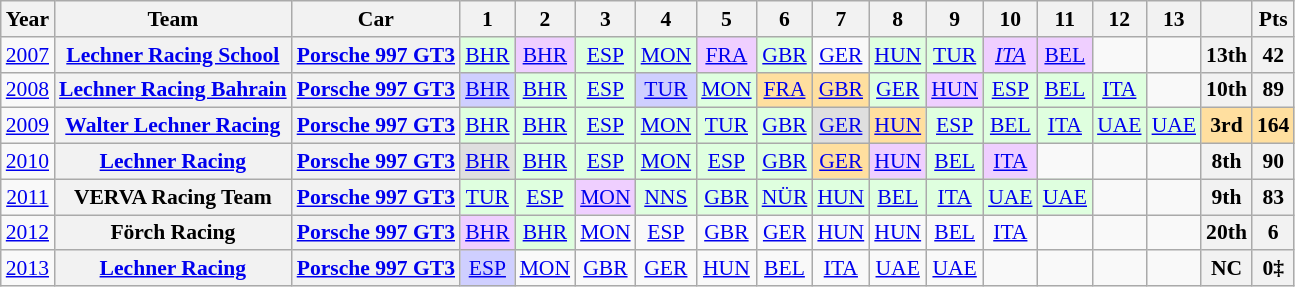<table class="wikitable" style="text-align:center; font-size:90%">
<tr>
<th>Year</th>
<th>Team</th>
<th>Car</th>
<th>1</th>
<th>2</th>
<th>3</th>
<th>4</th>
<th>5</th>
<th>6</th>
<th>7</th>
<th>8</th>
<th>9</th>
<th>10</th>
<th>11</th>
<th>12</th>
<th>13</th>
<th></th>
<th>Pts</th>
</tr>
<tr>
<td><a href='#'>2007</a></td>
<th><a href='#'>Lechner Racing School</a></th>
<th><a href='#'>Porsche 997 GT3</a></th>
<td style="background:#DFFFDF;"><a href='#'>BHR</a><br></td>
<td style="background:#EFCFFF;"><a href='#'>BHR</a><br></td>
<td style="background:#DFFFDF;"><a href='#'>ESP</a><br></td>
<td style="background:#DFFFDF;"><a href='#'>MON</a><br></td>
<td style="background:#EFCFFF;"><a href='#'>FRA</a><br></td>
<td style="background:#DFFFDF;"><a href='#'>GBR</a><br></td>
<td><a href='#'>GER</a></td>
<td style="background:#DFFFDF;"><a href='#'>HUN</a><br></td>
<td style="background:#DFFFDF;"><a href='#'>TUR</a><br></td>
<td style="background:#EFCFFF;"><em><a href='#'>ITA</a></em><br></td>
<td style="background:#EFCFFF;"><a href='#'>BEL</a><br></td>
<td></td>
<td></td>
<th>13th</th>
<th>42</th>
</tr>
<tr>
<td><a href='#'>2008</a></td>
<th><a href='#'>Lechner Racing Bahrain</a></th>
<th><a href='#'>Porsche 997 GT3</a></th>
<td style="background:#CFCFFF;"><a href='#'>BHR</a><br></td>
<td style="background:#DFFFDF;"><a href='#'>BHR</a><br></td>
<td style="background:#DFFFDF;"><a href='#'>ESP</a><br></td>
<td style="background:#CFCFFF;"><a href='#'>TUR</a><br></td>
<td style="background:#DFFFDF;"><a href='#'>MON</a><br></td>
<td style="background:#FFDF9F;"><a href='#'>FRA</a><br></td>
<td style="background:#FFDF9F;"><a href='#'>GBR</a><br></td>
<td style="background:#DFFFDF;"><a href='#'>GER</a><br></td>
<td style="background:#EFCFFF;"><a href='#'>HUN</a><br></td>
<td style="background:#DFFFDF;"><a href='#'>ESP</a><br></td>
<td style="background:#DFFFDF;"><a href='#'>BEL</a><br></td>
<td style="background:#DFFFDF;"><a href='#'>ITA</a><br></td>
<td></td>
<th>10th</th>
<th>89</th>
</tr>
<tr>
<td><a href='#'>2009</a></td>
<th><a href='#'>Walter Lechner Racing</a></th>
<th><a href='#'>Porsche 997 GT3</a></th>
<td style="background:#DFFFDF;"><a href='#'>BHR</a><br></td>
<td style="background:#DFFFDF;"><a href='#'>BHR</a><br></td>
<td style="background:#DFFFDF;"><a href='#'>ESP</a><br></td>
<td style="background:#DFFFDF;"><a href='#'>MON</a><br></td>
<td style="background:#DFFFDF;"><a href='#'>TUR</a><br></td>
<td style="background:#DFFFDF;"><a href='#'>GBR</a><br></td>
<td style="background:#DFDFDF;"><a href='#'>GER</a><br></td>
<td style="background:#FFDF9F;"><a href='#'>HUN</a><br></td>
<td style="background:#DFFFDF;"><a href='#'>ESP</a><br></td>
<td style="background:#DFFFDF;"><a href='#'>BEL</a><br></td>
<td style="background:#DFFFDF;"><a href='#'>ITA</a><br></td>
<td style="background:#DFFFDF;"><a href='#'>UAE</a><br></td>
<td style="background:#DFFFDF;"><a href='#'>UAE</a><br></td>
<td style="background:#FFDF9F;"><strong>3rd</strong></td>
<td style="background:#FFDF9F;"><strong>164</strong></td>
</tr>
<tr>
<td><a href='#'>2010</a></td>
<th><a href='#'>Lechner Racing</a></th>
<th><a href='#'>Porsche 997 GT3</a></th>
<td style="background:#DFDFDF;"><a href='#'>BHR</a><br></td>
<td style="background:#DFFFDF;"><a href='#'>BHR</a><br></td>
<td style="background:#DFFFDF;"><a href='#'>ESP</a><br></td>
<td style="background:#DFFFDF;"><a href='#'>MON</a><br></td>
<td style="background:#DFFFDF;"><a href='#'>ESP</a><br></td>
<td style="background:#DFFFDF;"><a href='#'>GBR</a><br></td>
<td style="background:#FFDF9F;"><a href='#'>GER</a><br></td>
<td style="background:#EFCFFF;"><a href='#'>HUN</a><br></td>
<td style="background:#DFFFDF;"><a href='#'>BEL</a><br></td>
<td style="background:#EFCFFF;"><a href='#'>ITA</a><br></td>
<td></td>
<td></td>
<td></td>
<th>8th</th>
<th>90</th>
</tr>
<tr>
<td><a href='#'>2011</a></td>
<th>VERVA Racing Team</th>
<th><a href='#'>Porsche 997 GT3</a></th>
<td style="background:#DFFFDF;"><a href='#'>TUR</a><br></td>
<td style="background:#DFFFDF;"><a href='#'>ESP</a><br></td>
<td style="background:#EFCFFF;"><a href='#'>MON</a><br></td>
<td style="background:#DFFFDF;"><a href='#'>NNS</a><br></td>
<td style="background:#DFFFDF;"><a href='#'>GBR</a><br></td>
<td style="background:#DFFFDF;"><a href='#'>NÜR</a><br></td>
<td style="background:#DFFFDF;"><a href='#'>HUN</a><br></td>
<td style="background:#DFFFDF;"><a href='#'>BEL</a><br></td>
<td style="background:#DFFFDF;"><a href='#'>ITA</a><br></td>
<td style="background:#DFFFDF;"><a href='#'>UAE</a><br></td>
<td style="background:#DFFFDF;"><a href='#'>UAE</a><br></td>
<td></td>
<td></td>
<th>9th</th>
<th>83</th>
</tr>
<tr>
<td><a href='#'>2012</a></td>
<th>Förch Racing</th>
<th><a href='#'>Porsche 997 GT3</a></th>
<td style="background:#EFCFFF;"><a href='#'>BHR</a><br></td>
<td style="background:#DFFFDF;"><a href='#'>BHR</a><br></td>
<td><a href='#'>MON</a></td>
<td><a href='#'>ESP</a></td>
<td><a href='#'>GBR</a></td>
<td><a href='#'>GER</a></td>
<td><a href='#'>HUN</a></td>
<td><a href='#'>HUN</a></td>
<td><a href='#'>BEL</a></td>
<td><a href='#'>ITA</a></td>
<td></td>
<td></td>
<td></td>
<th>20th</th>
<th>6</th>
</tr>
<tr>
<td><a href='#'>2013</a></td>
<th><a href='#'>Lechner Racing</a></th>
<th><a href='#'>Porsche 997 GT3</a></th>
<td style="background:#CFCFFF;"><a href='#'>ESP</a><br></td>
<td><a href='#'>MON</a></td>
<td><a href='#'>GBR</a></td>
<td><a href='#'>GER</a></td>
<td><a href='#'>HUN</a></td>
<td><a href='#'>BEL</a></td>
<td><a href='#'>ITA</a></td>
<td><a href='#'>UAE</a></td>
<td><a href='#'>UAE</a></td>
<td></td>
<td></td>
<td></td>
<td></td>
<th>NC</th>
<th>0‡</th>
</tr>
</table>
